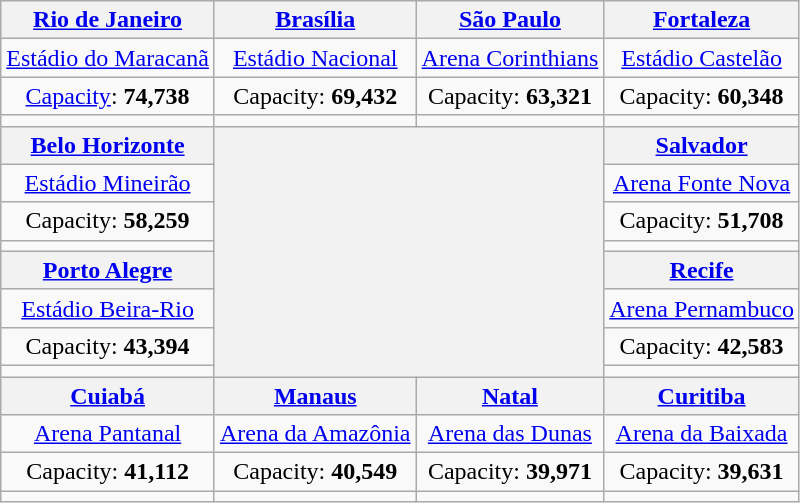<table class="wikitable" style="text-align:center">
<tr>
<th><a href='#'>Rio de Janeiro</a></th>
<th><a href='#'>Brasília</a></th>
<th><a href='#'>São Paulo</a></th>
<th><a href='#'>Fortaleza</a></th>
</tr>
<tr>
<td><a href='#'>Estádio do Maracanã</a></td>
<td><a href='#'>Estádio Nacional</a></td>
<td><a href='#'>Arena Corinthians</a> <br><strong></strong></td>
<td><a href='#'>Estádio Castelão</a></td>
</tr>
<tr>
<td><a href='#'>Capacity</a>: <strong>74,738</strong></td>
<td>Capacity: <strong>69,432</strong></td>
<td>Capacity: <strong>63,321</strong></td>
<td>Capacity: <strong>60,348</strong></td>
</tr>
<tr>
<td></td>
<td></td>
<td></td>
<td></td>
</tr>
<tr>
<th><a href='#'>Belo Horizonte</a></th>
<th rowspan="8" colspan="2"></th>
<th><a href='#'>Salvador</a></th>
</tr>
<tr>
<td><a href='#'>Estádio Mineirão</a></td>
<td><a href='#'>Arena Fonte Nova</a></td>
</tr>
<tr>
<td>Capacity: <strong>58,259</strong></td>
<td>Capacity: <strong>51,708</strong></td>
</tr>
<tr>
<td></td>
<td></td>
</tr>
<tr>
<th><a href='#'>Porto Alegre</a></th>
<th><a href='#'>Recife</a></th>
</tr>
<tr>
<td><a href='#'>Estádio Beira-Rio</a></td>
<td><a href='#'>Arena Pernambuco</a></td>
</tr>
<tr>
<td>Capacity: <strong>43,394</strong></td>
<td>Capacity: <strong>42,583</strong></td>
</tr>
<tr>
<td></td>
<td></td>
</tr>
<tr>
<th><a href='#'>Cuiabá</a></th>
<th><a href='#'>Manaus</a></th>
<th><a href='#'>Natal</a></th>
<th><a href='#'>Curitiba</a></th>
</tr>
<tr>
<td><a href='#'>Arena Pantanal</a></td>
<td><a href='#'>Arena da Amazônia</a></td>
<td><a href='#'>Arena das Dunas</a></td>
<td><a href='#'>Arena da Baixada</a></td>
</tr>
<tr>
<td>Capacity: <strong>41,112</strong></td>
<td>Capacity: <strong>40,549</strong></td>
<td>Capacity: <strong>39,971</strong></td>
<td>Capacity: <strong>39,631</strong></td>
</tr>
<tr>
<td></td>
<td></td>
<td></td>
<td></td>
</tr>
</table>
